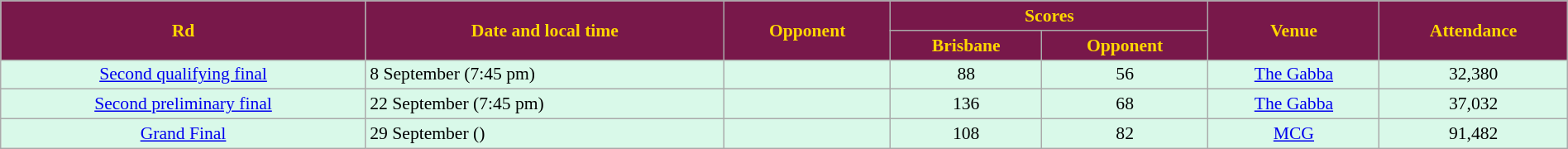<table class="wikitable" style="font-size:90%; text-align:center; width: 100%; margin-left: auto; margin-right: auto;">
<tr style="text-align:center; background:#78184A; color:gold; font-weight:bold">
<td rowspan=2><strong>Rd</strong></td>
<td rowspan=2><strong>Date and local time</strong></td>
<td rowspan=2><strong>Opponent</strong></td>
<td colspan=2><strong>Scores</strong></td>
<td rowspan=2><strong>Venue</strong></td>
<td rowspan=2><strong>Attendance</strong></td>
</tr>
<tr>
<th style="background:#78184A; color:gold">Brisbane</th>
<th style="background:#78184A; color:gold">Opponent</th>
</tr>
<tr style="background:#d9f9e9;">
<td><a href='#'>Second qualifying final</a></td>
<td align=left>8 September (7:45 pm)</td>
<td align=left></td>
<td>88</td>
<td>56</td>
<td><a href='#'>The Gabba</a></td>
<td>32,380</td>
</tr>
<tr style="background:#d9f9e9;">
<td><a href='#'>Second preliminary final</a></td>
<td align=left>22 September (7:45 pm)</td>
<td align=left></td>
<td>136</td>
<td>68</td>
<td><a href='#'>The Gabba</a></td>
<td>37,032</td>
</tr>
<tr style="background:#d9f9e9;">
<td><a href='#'>Grand Final</a></td>
<td align=left>29 September ()</td>
<td align=left></td>
<td>108</td>
<td>82</td>
<td><a href='#'>MCG</a></td>
<td>91,482</td>
</tr>
</table>
